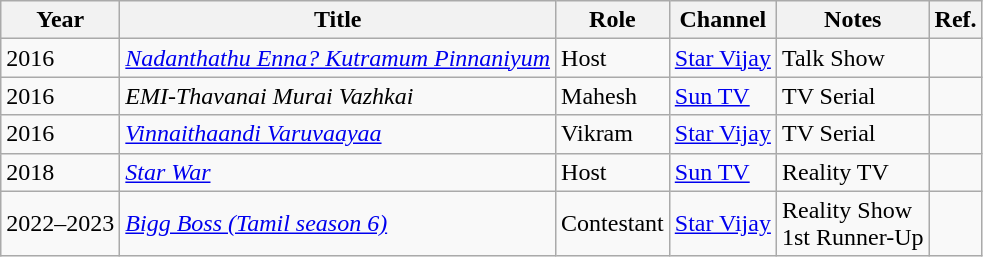<table class="wikitable sortable">
<tr>
<th>Year</th>
<th>Title</th>
<th>Role</th>
<th>Channel</th>
<th>Notes</th>
<th>Ref.</th>
</tr>
<tr>
<td>2016</td>
<td><em><a href='#'>Nadanthathu Enna? Kutramum Pinnaniyum</a></em></td>
<td>Host</td>
<td><a href='#'>Star Vijay</a></td>
<td>Talk Show</td>
<td></td>
</tr>
<tr>
<td>2016</td>
<td><em>EMI-Thavanai Murai Vazhkai</em></td>
<td>Mahesh</td>
<td><a href='#'>Sun TV</a></td>
<td>TV Serial</td>
<td></td>
</tr>
<tr>
<td>2016</td>
<td><a href='#'><em>Vinnaithaandi Varuvaayaa</em></a></td>
<td>Vikram</td>
<td><a href='#'>Star Vijay</a></td>
<td>TV Serial</td>
<td></td>
</tr>
<tr>
<td>2018</td>
<td><em><a href='#'>Star War</a></em></td>
<td>Host</td>
<td><a href='#'>Sun TV</a></td>
<td>Reality TV</td>
<td></td>
</tr>
<tr>
<td>2022–2023</td>
<td><em><a href='#'>Bigg Boss (Tamil season 6)</a></em></td>
<td>Contestant</td>
<td><a href='#'>Star Vijay</a></td>
<td>Reality Show<br>1st Runner-Up</td>
<td></td>
</tr>
</table>
